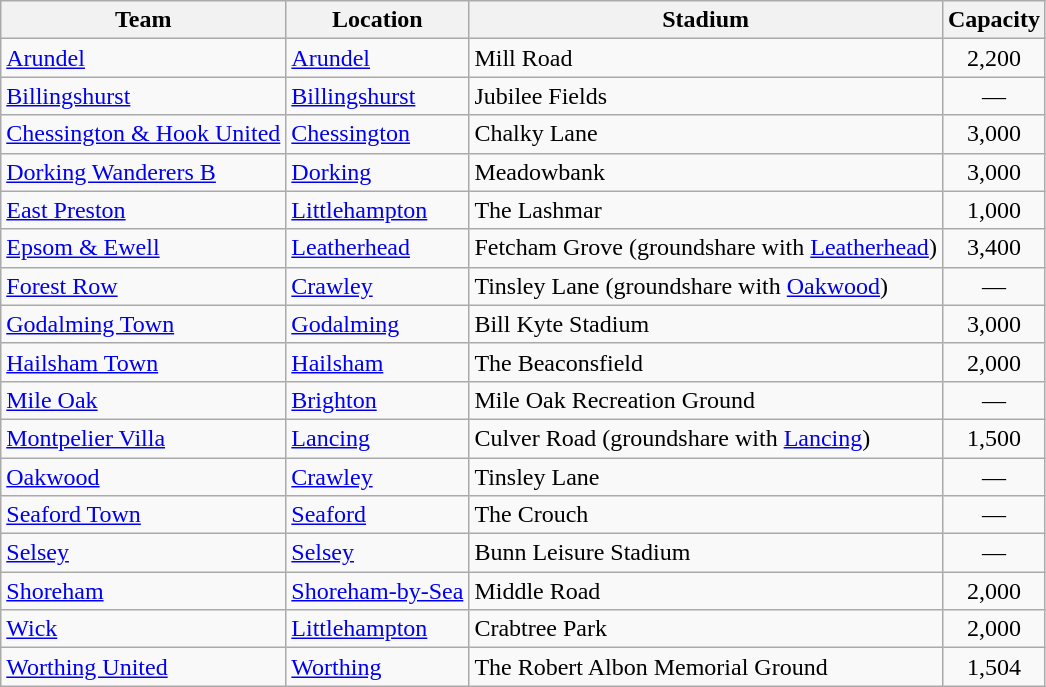<table class="wikitable sortable">
<tr>
<th>Team</th>
<th>Location</th>
<th>Stadium</th>
<th>Capacity</th>
</tr>
<tr>
<td><a href='#'>Arundel</a></td>
<td><a href='#'>Arundel</a></td>
<td>Mill Road</td>
<td align="center">2,200</td>
</tr>
<tr>
<td><a href='#'>Billingshurst</a></td>
<td><a href='#'>Billingshurst</a></td>
<td>Jubilee Fields</td>
<td align="center">—</td>
</tr>
<tr>
<td><a href='#'>Chessington & Hook United</a></td>
<td><a href='#'>Chessington</a></td>
<td>Chalky Lane</td>
<td align="center">3,000</td>
</tr>
<tr>
<td><a href='#'>Dorking Wanderers B</a></td>
<td><a href='#'>Dorking</a></td>
<td>Meadowbank</td>
<td align="center">3,000</td>
</tr>
<tr>
<td><a href='#'>East Preston</a></td>
<td><a href='#'>Littlehampton</a> </td>
<td>The Lashmar</td>
<td align="center">1,000</td>
</tr>
<tr>
<td><a href='#'>Epsom & Ewell</a></td>
<td><a href='#'>Leatherhead</a></td>
<td>Fetcham Grove (groundshare with <a href='#'>Leatherhead</a>)</td>
<td align="center">3,400</td>
</tr>
<tr>
<td><a href='#'>Forest Row</a></td>
<td><a href='#'>Crawley</a> </td>
<td>Tinsley Lane (groundshare with <a href='#'>Oakwood</a>)</td>
<td align="center">—</td>
</tr>
<tr>
<td><a href='#'>Godalming Town</a></td>
<td><a href='#'>Godalming</a></td>
<td>Bill Kyte Stadium</td>
<td align="center">3,000</td>
</tr>
<tr>
<td><a href='#'>Hailsham Town</a></td>
<td><a href='#'>Hailsham</a></td>
<td>The Beaconsfield</td>
<td align="center">2,000</td>
</tr>
<tr>
<td><a href='#'>Mile Oak</a></td>
<td><a href='#'>Brighton</a> </td>
<td>Mile Oak Recreation Ground</td>
<td align="center">—</td>
</tr>
<tr>
<td><a href='#'>Montpelier Villa</a></td>
<td><a href='#'>Lancing</a></td>
<td>Culver Road (groundshare with <a href='#'>Lancing</a>)</td>
<td align="center">1,500</td>
</tr>
<tr>
<td><a href='#'>Oakwood</a></td>
<td><a href='#'>Crawley</a> </td>
<td>Tinsley Lane</td>
<td align="center">—</td>
</tr>
<tr>
<td><a href='#'>Seaford Town</a></td>
<td><a href='#'>Seaford</a></td>
<td>The Crouch</td>
<td align="center">—</td>
</tr>
<tr>
<td><a href='#'>Selsey</a></td>
<td><a href='#'>Selsey</a></td>
<td>Bunn Leisure Stadium</td>
<td align="center">—</td>
</tr>
<tr>
<td><a href='#'>Shoreham</a></td>
<td><a href='#'>Shoreham-by-Sea</a></td>
<td>Middle Road</td>
<td align="center">2,000</td>
</tr>
<tr>
<td><a href='#'>Wick</a></td>
<td><a href='#'>Littlehampton</a> </td>
<td>Crabtree Park</td>
<td align="center">2,000</td>
</tr>
<tr>
<td><a href='#'>Worthing United</a></td>
<td><a href='#'>Worthing</a> </td>
<td>The Robert Albon Memorial Ground</td>
<td align="center">1,504</td>
</tr>
</table>
